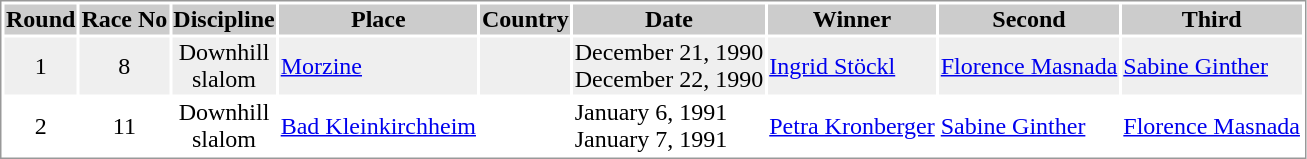<table border="0" style="border: 1px solid #999; background-color:#FFFFFF; text-align:center">
<tr align="center" bgcolor="#CCCCCC">
<th>Round</th>
<th>Race No</th>
<th>Discipline</th>
<th>Place</th>
<th>Country</th>
<th>Date</th>
<th>Winner</th>
<th>Second</th>
<th>Third</th>
</tr>
<tr bgcolor="#EFEFEF">
<td>1</td>
<td>8</td>
<td>Downhill<br>slalom</td>
<td align="left"><a href='#'>Morzine</a></td>
<td align="left"></td>
<td align="left">December 21, 1990<br>December 22, 1990</td>
<td align="left"> <a href='#'>Ingrid Stöckl</a></td>
<td align="left"> <a href='#'>Florence Masnada</a></td>
<td align="left"> <a href='#'>Sabine Ginther</a></td>
</tr>
<tr>
<td>2</td>
<td>11</td>
<td>Downhill<br>slalom</td>
<td align="left"><a href='#'>Bad Kleinkirchheim</a></td>
<td align="left"></td>
<td align="left">January 6, 1991<br>January 7, 1991</td>
<td align="left"> <a href='#'>Petra Kronberger</a></td>
<td align="left"> <a href='#'>Sabine Ginther</a></td>
<td align="left"> <a href='#'>Florence Masnada</a></td>
</tr>
</table>
